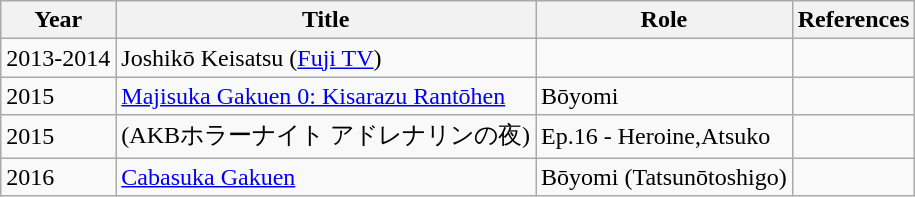<table class="wikitable">
<tr>
<th>Year</th>
<th>Title</th>
<th>Role</th>
<th>References</th>
</tr>
<tr>
<td>2013-2014</td>
<td>Joshikō Keisatsu (<a href='#'>Fuji TV</a>)</td>
<td></td>
<td></td>
</tr>
<tr>
<td>2015</td>
<td><a href='#'>Majisuka Gakuen 0: Kisarazu Rantōhen</a></td>
<td>Bōyomi</td>
<td></td>
</tr>
<tr>
<td>2015</td>
<td>(AKBホラーナイト アドレナリンの夜)</td>
<td>Ep.16 - Heroine,Atsuko</td>
<td></td>
</tr>
<tr>
<td>2016</td>
<td><a href='#'>Cabasuka Gakuen</a></td>
<td>Bōyomi (Tatsunōtoshigo)</td>
<td></td>
</tr>
</table>
